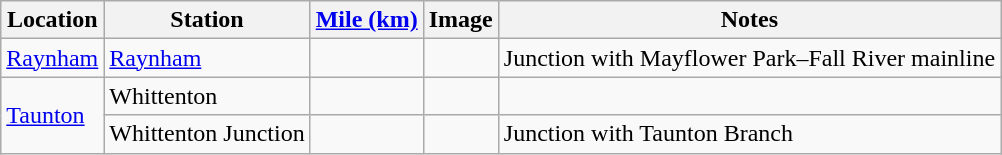<table class="wikitable">
<tr>
<th>Location</th>
<th>Station</th>
<th><a href='#'>Mile (km)</a></th>
<th>Image</th>
<th>Notes</th>
</tr>
<tr>
<td><a href='#'>Raynham</a></td>
<td><a href='#'>Raynham</a></td>
<td></td>
<td></td>
<td>Junction with Mayflower Park–Fall River mainline</td>
</tr>
<tr>
<td rowspan="2"><a href='#'>Taunton</a></td>
<td>Whittenton</td>
<td></td>
<td></td>
<td></td>
</tr>
<tr>
<td>Whittenton Junction</td>
<td></td>
<td></td>
<td>Junction with Taunton Branch</td>
</tr>
</table>
